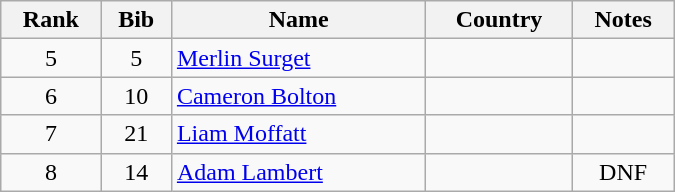<table class="wikitable" style="text-align:center; width:450px">
<tr>
<th>Rank</th>
<th>Bib</th>
<th>Name</th>
<th>Country</th>
<th>Notes</th>
</tr>
<tr>
<td>5</td>
<td>5</td>
<td align=left><a href='#'>Merlin Surget</a></td>
<td align=left></td>
<td></td>
</tr>
<tr>
<td>6</td>
<td>10</td>
<td align=left><a href='#'>Cameron Bolton</a></td>
<td align=left></td>
<td></td>
</tr>
<tr>
<td>7</td>
<td>21</td>
<td align=left><a href='#'>Liam Moffatt</a></td>
<td align=left></td>
<td></td>
</tr>
<tr>
<td>8</td>
<td>14</td>
<td align=left><a href='#'>Adam Lambert</a></td>
<td align=left></td>
<td>DNF</td>
</tr>
</table>
